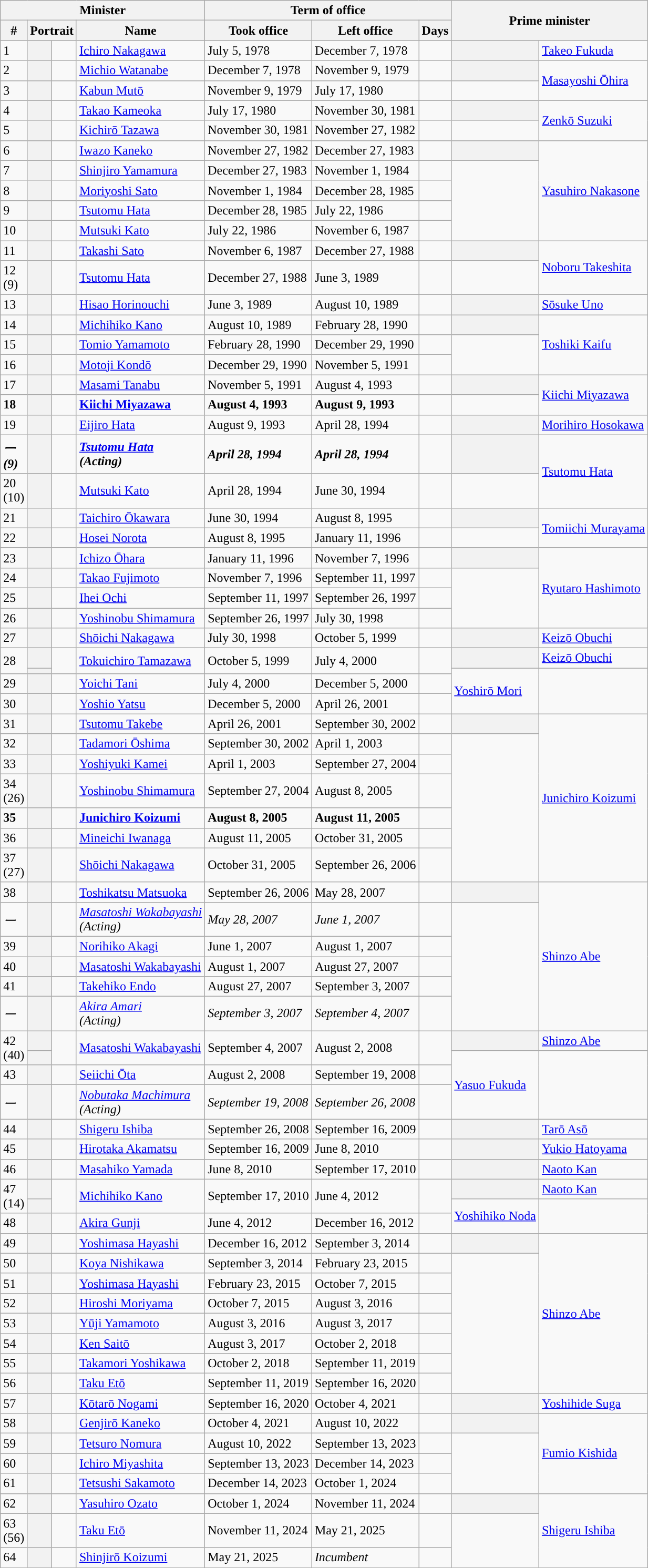<table class="wikitable">
<tr>
<th colspan="4">Minister</th>
<th colspan="3">Term of office</th>
<th colspan="2" rowspan="2">Prime minister</th>
</tr>
<tr>
<th>#</th>
<th colspan="2">Portrait</th>
<th>Name</th>
<th>Took office</th>
<th>Left office</th>
<th>Days</th>
</tr>
<tr>
<td>1</td>
<th style="background-color: "></th>
<td></td>
<td><a href='#'>Ichiro Nakagawa</a></td>
<td>July 5, 1978</td>
<td>December 7, 1978</td>
<td></td>
<th style="background-color: "></th>
<td><a href='#'>Takeo Fukuda</a></td>
</tr>
<tr>
<td>2</td>
<th style="background-color: "></th>
<td></td>
<td><a href='#'>Michio Watanabe</a></td>
<td>December 7, 1978</td>
<td>November 9, 1979</td>
<td></td>
<th style="background-color: "></th>
<td rowspan="2"><a href='#'>Masayoshi Ōhira</a></td>
</tr>
<tr>
<td>3</td>
<th style="background-color: "></th>
<td></td>
<td><a href='#'>Kabun Mutō</a></td>
<td>November 9, 1979</td>
<td>July 17, 1980</td>
<td></td>
</tr>
<tr>
<td>4</td>
<th style="background-color: "></th>
<td></td>
<td><a href='#'>Takao Kameoka</a></td>
<td>July 17, 1980</td>
<td>November 30, 1981</td>
<td></td>
<th style="background-color: "></th>
<td rowspan="2"><a href='#'>Zenkō Suzuki</a></td>
</tr>
<tr>
<td>5</td>
<th style="background-color: "></th>
<td></td>
<td><a href='#'>Kichirō Tazawa</a></td>
<td>November 30, 1981</td>
<td>November 27, 1982</td>
<td></td>
</tr>
<tr>
<td>6</td>
<th style="background-color: "></th>
<td></td>
<td><a href='#'>Iwazo Kaneko</a></td>
<td>November 27, 1982</td>
<td>December 27, 1983</td>
<td></td>
<th style="background-color: "></th>
<td rowspan="5"><a href='#'>Yasuhiro Nakasone</a></td>
</tr>
<tr>
<td>7</td>
<th style="background-color: "></th>
<td></td>
<td><a href='#'>Shinjiro Yamamura</a></td>
<td>December 27, 1983</td>
<td>November 1, 1984</td>
<td></td>
</tr>
<tr>
<td>8</td>
<th style="background-color: "></th>
<td></td>
<td><a href='#'>Moriyoshi Sato</a></td>
<td>November 1, 1984</td>
<td>December 28, 1985</td>
<td></td>
</tr>
<tr>
<td>9</td>
<th style="background-color: "></th>
<td></td>
<td><a href='#'>Tsutomu Hata</a></td>
<td>December 28, 1985</td>
<td>July 22, 1986</td>
<td></td>
</tr>
<tr>
<td>10</td>
<th style="background-color: "></th>
<td></td>
<td><a href='#'>Mutsuki Kato</a></td>
<td>July 22, 1986</td>
<td>November 6, 1987</td>
<td></td>
</tr>
<tr>
<td>11</td>
<th style="background-color: "></th>
<td></td>
<td><a href='#'>Takashi Sato</a></td>
<td>November 6, 1987</td>
<td>December 27, 1988</td>
<td></td>
<th style="background-color: "></th>
<td rowspan="2"><a href='#'>Noboru Takeshita</a></td>
</tr>
<tr>
<td>12<br>(9)</td>
<th style="background-color: "></th>
<td></td>
<td><a href='#'>Tsutomu Hata</a></td>
<td>December 27, 1988</td>
<td>June 3, 1989</td>
<td></td>
</tr>
<tr>
<td>13</td>
<th style="background-color: "></th>
<td></td>
<td><a href='#'>Hisao Horinouchi</a></td>
<td>June 3, 1989</td>
<td>August 10, 1989</td>
<td></td>
<th style="background-color: "></th>
<td><a href='#'>Sōsuke Uno</a></td>
</tr>
<tr>
<td>14</td>
<th style="background-color: "></th>
<td></td>
<td><a href='#'>Michihiko Kano</a></td>
<td>August 10, 1989</td>
<td>February 28, 1990</td>
<td></td>
<th style="background-color: "></th>
<td rowspan="3"><a href='#'>Toshiki Kaifu</a></td>
</tr>
<tr>
<td>15</td>
<th style="background-color: "></th>
<td></td>
<td><a href='#'>Tomio Yamamoto</a></td>
<td>February 28, 1990</td>
<td>December 29, 1990</td>
<td></td>
</tr>
<tr>
<td>16</td>
<th style="background-color: "></th>
<td></td>
<td><a href='#'>Motoji Kondō</a></td>
<td>December 29, 1990</td>
<td>November 5, 1991</td>
<td></td>
</tr>
<tr>
<td>17</td>
<th style="background-color: "></th>
<td></td>
<td><a href='#'>Masami Tanabu</a></td>
<td>November 5, 1991</td>
<td>August 4, 1993</td>
<td></td>
<th style="background-color: "></th>
<td rowspan="2"><a href='#'>Kiichi Miyazawa</a></td>
</tr>
<tr>
<td><strong>18</strong></td>
<th style="background-color: "></th>
<td></td>
<td><strong><a href='#'>Kiichi Miyazawa</a></strong></td>
<td><strong>August 4, 1993</strong></td>
<td><strong>August 9, 1993</strong></td>
<td><strong></strong></td>
</tr>
<tr>
<td>19</td>
<th style="background-color: "></th>
<td></td>
<td><a href='#'>Eijiro Hata</a></td>
<td>August 9, 1993</td>
<td>April 28, 1994</td>
<td></td>
<th style="background-color: "></th>
<td><a href='#'>Morihiro Hosokawa</a></td>
</tr>
<tr>
<td><strong><em>ー<br>(9)</em></strong></td>
<th style="background-color: "></th>
<td></td>
<td><strong><em><a href='#'>Tsutomu Hata</a></em></strong><br><strong><em>(Acting)</em></strong></td>
<td><strong><em>April 28, 1994</em></strong></td>
<td><strong><em>April 28, 1994</em></strong></td>
<td><strong><em></em></strong></td>
<th style="background-color: "></th>
<td rowspan="2"><a href='#'>Tsutomu Hata</a></td>
</tr>
<tr>
<td>20<br>(10)</td>
<th style="background-color: "></th>
<td></td>
<td><a href='#'>Mutsuki Kato</a></td>
<td>April 28, 1994</td>
<td>June 30, 1994</td>
<td></td>
</tr>
<tr>
<td>21</td>
<th style="background-color: "></th>
<td></td>
<td><a href='#'>Taichiro Ōkawara</a></td>
<td>June 30, 1994</td>
<td>August 8, 1995</td>
<td></td>
<th style="background-color: "></th>
<td rowspan="2"><a href='#'>Tomiichi Murayama</a></td>
</tr>
<tr>
<td>22</td>
<th style="background-color: "></th>
<td></td>
<td><a href='#'>Hosei Norota</a></td>
<td>August 8, 1995</td>
<td>January 11, 1996</td>
<td></td>
</tr>
<tr>
<td>23</td>
<th style="background-color: "></th>
<td></td>
<td><a href='#'>Ichizo Ōhara</a></td>
<td>January 11, 1996</td>
<td>November 7, 1996</td>
<td></td>
<th style="background-color: "></th>
<td rowspan="4"><a href='#'>Ryutaro Hashimoto</a></td>
</tr>
<tr>
<td>24</td>
<th style="background-color: "></th>
<td></td>
<td><a href='#'>Takao Fujimoto</a></td>
<td>November 7, 1996</td>
<td>September 11, 1997</td>
<td></td>
</tr>
<tr>
<td>25</td>
<th style="background-color: "></th>
<td></td>
<td><a href='#'>Ihei Ochi</a></td>
<td>September 11, 1997</td>
<td>September 26, 1997</td>
<td></td>
</tr>
<tr>
<td>26</td>
<th style="background-color: "></th>
<td></td>
<td><a href='#'>Yoshinobu Shimamura</a></td>
<td>September 26, 1997</td>
<td>July 30, 1998</td>
<td></td>
</tr>
<tr>
<td>27</td>
<th style="background-color: "></th>
<td></td>
<td><a href='#'>Shōichi Nakagawa</a></td>
<td>July 30, 1998</td>
<td>October 5, 1999</td>
<td></td>
<th style="background-color: "></th>
<td><a href='#'>Keizō Obuchi</a></td>
</tr>
<tr>
<td rowspan="2">28</td>
<th style="background-color: "></th>
<td rowspan="2"></td>
<td rowspan="2"><a href='#'>Tokuichiro Tamazawa</a></td>
<td rowspan="2">October 5, 1999</td>
<td rowspan="2">July 4, 2000</td>
<td rowspan="2"></td>
<th style="background-color: "></th>
<td><a href='#'>Keizō Obuchi</a></td>
</tr>
<tr>
<th style="background-color: "></th>
<td rowspan="3"><a href='#'>Yoshirō Mori</a></td>
</tr>
<tr>
<td>29</td>
<th style="background-color: "></th>
<td></td>
<td><a href='#'>Yoichi Tani</a></td>
<td>July 4, 2000</td>
<td>December 5, 2000</td>
<td></td>
</tr>
<tr>
<td>30</td>
<th style="background-color: "></th>
<td></td>
<td><a href='#'>Yoshio Yatsu</a></td>
<td>December 5, 2000</td>
<td>April 26, 2001</td>
<td></td>
</tr>
<tr>
<td>31</td>
<th style="background-color: "></th>
<td></td>
<td><a href='#'>Tsutomu Takebe</a></td>
<td>April 26, 2001</td>
<td>September 30, 2002</td>
<td></td>
<th style="background-color: "></th>
<td rowspan="7"><a href='#'>Junichiro Koizumi</a></td>
</tr>
<tr>
<td>32</td>
<th style="background-color: "></th>
<td></td>
<td><a href='#'>Tadamori Ōshima</a></td>
<td>September 30, 2002</td>
<td>April 1, 2003</td>
<td></td>
</tr>
<tr>
<td>33</td>
<th style="background-color: "></th>
<td></td>
<td><a href='#'>Yoshiyuki Kamei</a></td>
<td>April 1, 2003</td>
<td>September 27, 2004</td>
<td></td>
</tr>
<tr>
<td>34<br>(26)</td>
<th style="background-color: "></th>
<td></td>
<td><a href='#'>Yoshinobu Shimamura</a></td>
<td>September 27, 2004</td>
<td>August 8, 2005</td>
<td></td>
</tr>
<tr>
<td><strong>35</strong></td>
<th style="background-color: "></th>
<td></td>
<td><strong><a href='#'>Junichiro Koizumi</a></strong></td>
<td><strong>August 8, 2005</strong></td>
<td><strong>August 11, 2005</strong></td>
<td><strong></strong></td>
</tr>
<tr>
<td>36</td>
<th style="background-color: "></th>
<td></td>
<td><a href='#'>Mineichi Iwanaga</a></td>
<td>August 11, 2005</td>
<td>October 31, 2005</td>
<td></td>
</tr>
<tr>
<td>37<br>(27)</td>
<th style="background-color: "></th>
<td></td>
<td><a href='#'>Shōichi Nakagawa</a></td>
<td>October 31, 2005</td>
<td>September 26, 2006</td>
<td></td>
</tr>
<tr>
<td>38</td>
<th style="background-color: "></th>
<td></td>
<td><a href='#'>Toshikatsu Matsuoka</a></td>
<td>September 26, 2006</td>
<td>May 28, 2007</td>
<td></td>
<th style="background-color: "></th>
<td rowspan="6"><a href='#'>Shinzo Abe</a></td>
</tr>
<tr>
<td><em>ー</em></td>
<th style="background-color: "></th>
<td></td>
<td><em><a href='#'>Masatoshi Wakabayashi</a><strong><em><br></em></strong>(Acting)</em></td>
<td><em>May 28, 2007</em></td>
<td><em>June 1, 2007</em></td>
<td><em></em></td>
</tr>
<tr>
<td>39</td>
<th style="background-color: "></th>
<td></td>
<td><a href='#'>Norihiko Akagi</a></td>
<td>June 1, 2007</td>
<td>August 1, 2007</td>
<td></td>
</tr>
<tr>
<td>40</td>
<th style="background-color: "></th>
<td></td>
<td><a href='#'>Masatoshi Wakabayashi</a></td>
<td>August 1, 2007</td>
<td>August 27, 2007</td>
<td></td>
</tr>
<tr>
<td>41</td>
<th style="background-color: "></th>
<td></td>
<td><a href='#'>Takehiko Endo</a></td>
<td>August 27, 2007</td>
<td>September 3, 2007</td>
<td></td>
</tr>
<tr>
<td><em>ー</em></td>
<th style="background-color: "></th>
<td></td>
<td><em><a href='#'>Akira Amari</a><strong><em><br></em></strong>(Acting)</em></td>
<td><em>September 3, 2007</em></td>
<td><em>September 4, 2007</em></td>
<td><em></em></td>
</tr>
<tr>
<td rowspan="2">42 <br>(40)</td>
<th style="background-color: "></th>
<td rowspan="2"></td>
<td rowspan="2"><a href='#'>Masatoshi Wakabayashi</a></td>
<td rowspan="2">September 4, 2007</td>
<td rowspan="2">August 2, 2008</td>
<td rowspan="2"></td>
<th style="background-color: "></th>
<td><a href='#'>Shinzo Abe</a></td>
</tr>
<tr>
<th style="background-color: "></th>
<td rowspan="3"><a href='#'>Yasuo Fukuda</a></td>
</tr>
<tr>
<td>43</td>
<th style="background-color: "></th>
<td></td>
<td><a href='#'>Seiichi Ōta</a></td>
<td>August 2, 2008</td>
<td>September 19, 2008</td>
<td></td>
</tr>
<tr>
<td><em>ー</em></td>
<th style="background-color: "></th>
<td></td>
<td><em><a href='#'>Nobutaka Machimura</a></em><br><em>(Acting)</em></td>
<td><em>September 19, 2008</em></td>
<td><em>September 26, 2008</em></td>
<td><em></em></td>
</tr>
<tr>
<td>44</td>
<th style="background-color: "></th>
<td></td>
<td><a href='#'>Shigeru Ishiba</a></td>
<td>September 26, 2008</td>
<td>September 16, 2009</td>
<td></td>
<th style="background-color: "></th>
<td><a href='#'>Tarō Asō</a></td>
</tr>
<tr>
<td>45</td>
<th style="background-color: "></th>
<td></td>
<td><a href='#'>Hirotaka Akamatsu</a></td>
<td>September 16, 2009</td>
<td>June 8, 2010</td>
<td></td>
<th style="background-color: "></th>
<td><a href='#'>Yukio Hatoyama</a></td>
</tr>
<tr>
<td>46</td>
<th style="background-color: "></th>
<td></td>
<td><a href='#'>Masahiko Yamada</a></td>
<td>June 8, 2010</td>
<td>September 17, 2010</td>
<td></td>
<th style="background-color: "></th>
<td><a href='#'>Naoto Kan</a></td>
</tr>
<tr>
<td rowspan="2">47<br>(14)</td>
<th style="background-color: "></th>
<td rowspan="2"></td>
<td rowspan="2"><a href='#'>Michihiko Kano </a></td>
<td rowspan="2">September 17, 2010</td>
<td rowspan="2">June 4, 2012</td>
<td rowspan="2"></td>
<th style="background-color: "></th>
<td><a href='#'>Naoto Kan</a></td>
</tr>
<tr>
<th style="background-color: "></th>
<td rowspan="2"><a href='#'>Yoshihiko Noda</a></td>
</tr>
<tr>
<td>48</td>
<th style="background-color: "></th>
<td></td>
<td><a href='#'>Akira Gunji</a></td>
<td>June 4, 2012</td>
<td>December 16, 2012</td>
<td></td>
</tr>
<tr>
<td>49</td>
<th style="background-color: "></th>
<td></td>
<td><a href='#'>Yoshimasa Hayashi</a></td>
<td>December 16, 2012</td>
<td>September 3, 2014</td>
<td></td>
<th style="background-color: "></th>
<td rowspan="8"><a href='#'>Shinzo Abe</a></td>
</tr>
<tr>
<td>50</td>
<th style="background-color: "></th>
<td></td>
<td><a href='#'>Koya Nishikawa</a></td>
<td>September 3, 2014</td>
<td>February 23, 2015</td>
<td></td>
</tr>
<tr>
<td>51</td>
<th style="background-color: "></th>
<td></td>
<td><a href='#'>Yoshimasa Hayashi</a></td>
<td>February 23, 2015</td>
<td>October 7, 2015</td>
<td></td>
</tr>
<tr>
<td>52</td>
<th style="background-color: "></th>
<td></td>
<td><a href='#'>Hiroshi Moriyama</a></td>
<td>October 7, 2015</td>
<td>August 3, 2016</td>
<td></td>
</tr>
<tr>
<td>53</td>
<th style="background-color: "></th>
<td></td>
<td><a href='#'>Yūji Yamamoto</a></td>
<td>August 3, 2016</td>
<td>August 3, 2017</td>
<td></td>
</tr>
<tr>
<td>54</td>
<th style="background-color: "></th>
<td></td>
<td><a href='#'>Ken Saitō</a></td>
<td>August 3, 2017</td>
<td>October 2, 2018</td>
<td></td>
</tr>
<tr>
<td>55</td>
<th style="background-color: "></th>
<td></td>
<td><a href='#'>Takamori Yoshikawa</a></td>
<td>October 2, 2018</td>
<td>September 11, 2019</td>
<td></td>
</tr>
<tr>
<td>56</td>
<th style="background-color: "></th>
<td></td>
<td><a href='#'>Taku Etō</a></td>
<td>September 11, 2019</td>
<td>September 16, 2020</td>
<td></td>
</tr>
<tr>
<td>57</td>
<th style="background-color: "></th>
<td></td>
<td><a href='#'>Kōtarō Nogami</a></td>
<td>September 16, 2020</td>
<td>October 4, 2021</td>
<td></td>
<th style="background-color: "></th>
<td><a href='#'>Yoshihide Suga</a></td>
</tr>
<tr>
<td>58</td>
<th style="background-color: "></th>
<td></td>
<td><a href='#'>Genjirō Kaneko</a></td>
<td>October 4, 2021</td>
<td>August 10, 2022</td>
<td></td>
<th style="background-color: "></th>
<td rowspan="4"><a href='#'>Fumio Kishida</a></td>
</tr>
<tr>
<td>59</td>
<th style="background-color: "></th>
<td></td>
<td><a href='#'>Tetsuro Nomura</a></td>
<td>August 10, 2022</td>
<td>September 13, 2023</td>
<td></td>
</tr>
<tr>
<td>60</td>
<th style="background-color: "></th>
<td></td>
<td><a href='#'>Ichiro Miyashita</a></td>
<td>September 13, 2023</td>
<td>December 14, 2023</td>
<td></td>
</tr>
<tr>
<td>61</td>
<th style="background-color: "></th>
<td></td>
<td><a href='#'>Tetsushi Sakamoto</a></td>
<td>December 14, 2023</td>
<td>October 1, 2024</td>
<td></td>
</tr>
<tr>
<td>62</td>
<th style="background-color: "></th>
<td></td>
<td><a href='#'>Yasuhiro Ozato</a></td>
<td>October 1, 2024</td>
<td>November 11, 2024</td>
<td></td>
<th style="background-color: "></th>
<td rowspan=3><a href='#'>Shigeru Ishiba</a></td>
</tr>
<tr>
<td>63<br>(56)</td>
<th style="background-color: "></th>
<td></td>
<td><a href='#'>Taku Etō</a></td>
<td>November 11, 2024</td>
<td>May 21, 2025</td>
<td></td>
</tr>
<tr>
<td>64</td>
<th style="background-color: "></th>
<td></td>
<td><a href='#'>Shinjirō Koizumi</a></td>
<td>May 21, 2025</td>
<td><em>Incumbent</em></td>
<td></td>
</tr>
</table>
